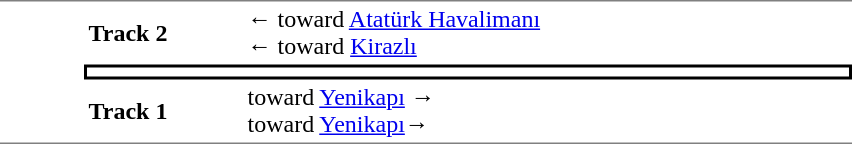<table table border=0 cellspacing=0 cellpadding=3>
<tr>
<td style="border-top:solid 1px gray;border-bottom:solid 1px gray;" width=50 rowspan=3 valign=top></td>
<td style="border-top:solid 1px gray;" width=100><strong>Track 2</strong></td>
<td style="border-top:solid 1px gray;" width=400>←  toward <a href='#'>Atatürk Havalimanı</a><br>←  toward <a href='#'>Kirazlı</a></td>
</tr>
<tr>
<td style="border-top:solid 2px black;border-right:solid 2px black;border-left:solid 2px black;border-bottom:solid 2px black;text-align:center;" colspan=2></td>
</tr>
<tr>
<td style="border-bottom:solid 1px gray;"><strong>Track 1</strong></td>
<td style="border-bottom:solid 1px gray;"> toward <a href='#'>Yenikapı</a> →<br> toward <a href='#'>Yenikapı</a>→</td>
</tr>
</table>
